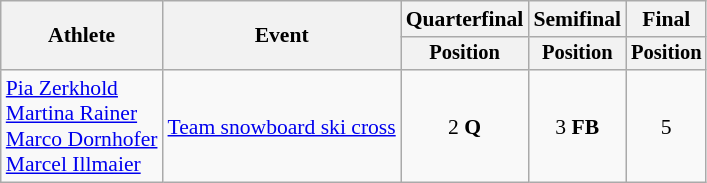<table class="wikitable" style="font-size:90%">
<tr>
<th rowspan="2">Athlete</th>
<th rowspan="2">Event</th>
<th>Quarterfinal</th>
<th>Semifinal</th>
<th>Final</th>
</tr>
<tr style="font-size:95%">
<th>Position</th>
<th>Position</th>
<th>Position</th>
</tr>
<tr align=center>
<td align=left><a href='#'>Pia Zerkhold</a><br><a href='#'>Martina Rainer</a><br><a href='#'>Marco Dornhofer</a><br><a href='#'>Marcel Illmaier</a></td>
<td align=left><a href='#'>Team snowboard ski cross</a></td>
<td>2 <strong>Q</strong></td>
<td>3 <strong>FB</strong></td>
<td>5</td>
</tr>
</table>
